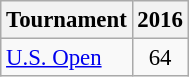<table class="wikitable" style="font-size:95%;text-align:center;">
<tr>
<th>Tournament</th>
<th>2016</th>
</tr>
<tr>
<td align=left><a href='#'>U.S. Open</a></td>
<td>64</td>
</tr>
</table>
